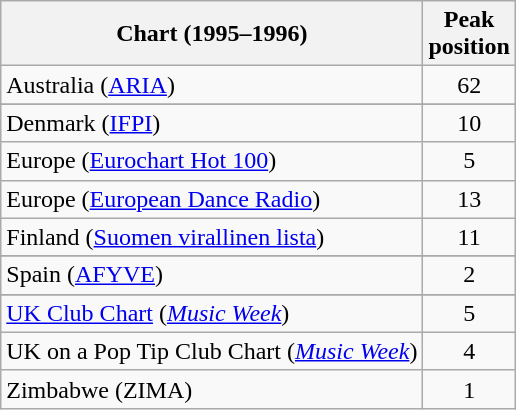<table class="wikitable sortable">
<tr>
<th>Chart (1995–1996)</th>
<th>Peak<br>position</th>
</tr>
<tr>
<td>Australia (<a href='#'>ARIA</a>)</td>
<td align="center">62</td>
</tr>
<tr>
</tr>
<tr>
</tr>
<tr>
</tr>
<tr>
<td>Denmark (<a href='#'>IFPI</a>)</td>
<td style="text-align:center;">10</td>
</tr>
<tr>
<td>Europe (<a href='#'>Eurochart Hot 100</a>)</td>
<td align="center">5</td>
</tr>
<tr>
<td>Europe (<a href='#'>European Dance Radio</a>)</td>
<td align="center">13</td>
</tr>
<tr>
<td>Finland (<a href='#'>Suomen virallinen lista</a>)</td>
<td align="center">11</td>
</tr>
<tr>
</tr>
<tr>
</tr>
<tr>
</tr>
<tr>
</tr>
<tr>
</tr>
<tr>
</tr>
<tr>
<td>Spain (<a href='#'>AFYVE</a>)</td>
<td align="center">2</td>
</tr>
<tr>
</tr>
<tr>
</tr>
<tr>
</tr>
<tr>
</tr>
<tr>
<td><a href='#'>UK Club Chart</a> (<em><a href='#'>Music Week</a></em>)</td>
<td align="center">5</td>
</tr>
<tr>
<td>UK on a Pop Tip Club Chart (<em><a href='#'>Music Week</a></em>)</td>
<td align="center">4</td>
</tr>
<tr>
<td>Zimbabwe (ZIMA)</td>
<td align="center">1</td>
</tr>
</table>
